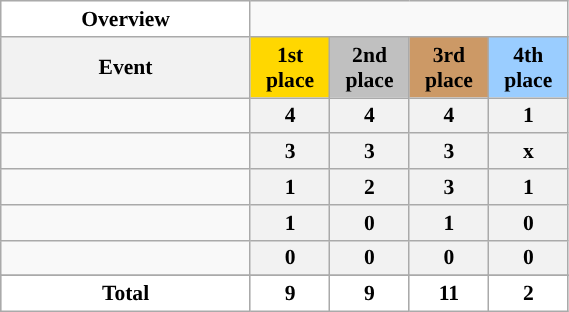<table class="wikitable" style="width:30%; font-size:90%; text-align:center;">
<tr>
<th style="color:black; background:#FFFFFF; ">Overview</th>
</tr>
<tr>
<th>Event</th>
<th style="width:14%; background:gold;">1st place</th>
<th style="width:14%; background:silver;">2nd place</th>
<th style="width:14%; background:#c96;">3rd place</th>
<th style="width:14%; background:#9acdff;">4th place</th>
</tr>
<tr>
<td align=left></td>
<th>4</th>
<th>4</th>
<th>4</th>
<th>1</th>
</tr>
<tr>
<td align=left></td>
<th>3</th>
<th>3</th>
<th>3</th>
<th>x</th>
</tr>
<tr>
<td align=left></td>
<th>1</th>
<th>2</th>
<th>3</th>
<th>1</th>
</tr>
<tr>
<td align=left></td>
<th>1</th>
<th>0</th>
<th>1</th>
<th>0</th>
</tr>
<tr>
<td align=left></td>
<th>0</th>
<th>0</th>
<th>0</th>
<th>0</th>
</tr>
<tr>
</tr>
<tr style="background:silver">
<th style="color:black; background:#FFFFFF; ">Total</th>
<th style="color:black; background:#FFFFFF; ">9</th>
<th style="color:black; background:#FFFFFF; ">9</th>
<th style="color:black; background:#FFFFFF; ">11</th>
<th style="color:black; background:#FFFFFF; ">2</th>
</tr>
</table>
